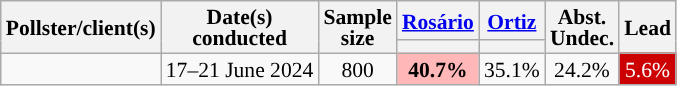<table class="wikitable" style="text-align:center;font-size:90%;line-height:14px;">
<tr>
<th rowspan="2">Pollster/client(s)</th>
<th rowspan="2">Date(s)<br>conducted</th>
<th rowspan="2">Sample<br>size</th>
<th><a href='#'>Rosário</a><br></th>
<th><a href='#'>Ortiz</a><br></th>
<th rowspan="2">Abst.<br>Undec.</th>
<th rowspan="2">Lead</th>
</tr>
<tr>
<th class="sortable" data-sort-type="number" style="background:"></th>
<th class="sortable" data-sort-type="number" style="background:"></th>
</tr>
<tr>
<td></td>
<td>17–21 June 2024</td>
<td>800</td>
<td style="background:#ffb7b7;font-weight:bold">40.7%</td>
<td>35.1%</td>
<td>24.2%</td>
<td style="background:#CC0000;color:#FFFFFF;">5.6%</td>
</tr>
</table>
